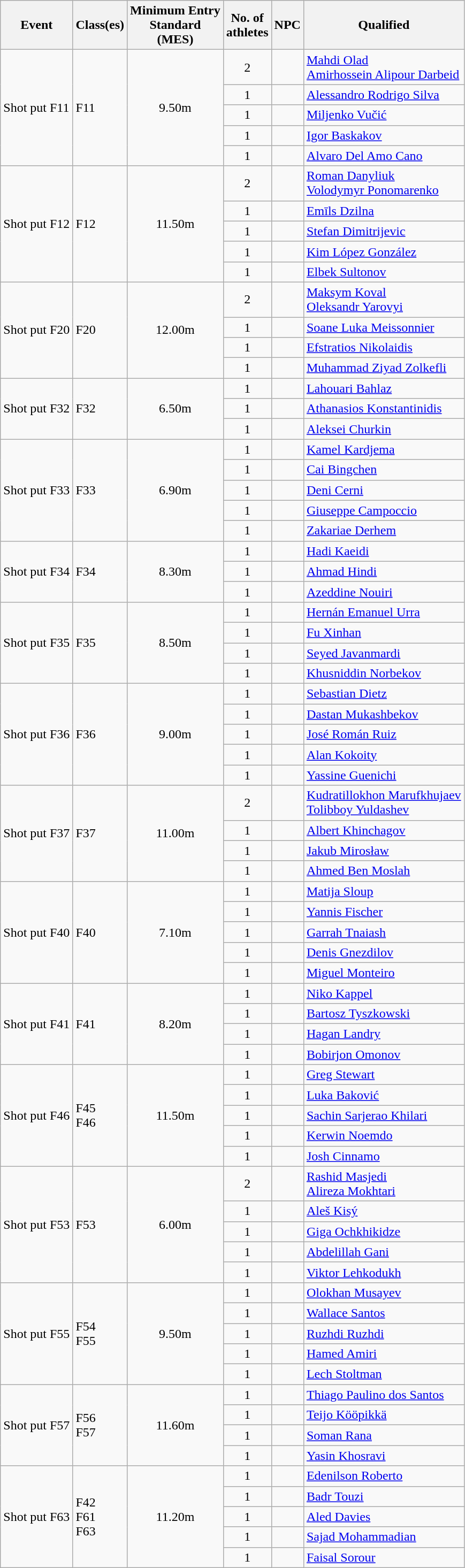<table class="wikitable">
<tr>
<th>Event</th>
<th>Class(es)</th>
<th>Minimum Entry<br>Standard<br>(MES)</th>
<th>No. of<br>athletes</th>
<th>NPC</th>
<th>Qualified</th>
</tr>
<tr>
<td rowspan=5>Shot put F11</td>
<td rowspan=5>F11</td>
<td rowspan=5 align=center>9.50m</td>
<td align=center>2</td>
<td></td>
<td><a href='#'>Mahdi Olad</a><br><a href='#'>Amirhossein Alipour Darbeid</a></td>
</tr>
<tr>
<td align=center>1</td>
<td></td>
<td><a href='#'>Alessandro Rodrigo Silva</a></td>
</tr>
<tr>
<td align=center>1</td>
<td></td>
<td><a href='#'>Miljenko Vučić</a></td>
</tr>
<tr>
<td align=center>1</td>
<td></td>
<td><a href='#'>Igor Baskakov</a></td>
</tr>
<tr>
<td align=center>1</td>
<td></td>
<td><a href='#'>Alvaro Del Amo Cano</a></td>
</tr>
<tr>
<td rowspan=5>Shot put F12</td>
<td rowspan=5>F12</td>
<td rowspan=5 align=center>11.50m</td>
<td align=center>2</td>
<td></td>
<td><a href='#'>Roman Danyliuk</a><br><a href='#'>Volodymyr Ponomarenko</a></td>
</tr>
<tr>
<td align=center>1</td>
<td></td>
<td><a href='#'>Emīls Dzilna</a></td>
</tr>
<tr>
<td align=center>1</td>
<td></td>
<td><a href='#'>Stefan Dimitrijevic</a></td>
</tr>
<tr>
<td align=center>1</td>
<td></td>
<td><a href='#'>Kim López González</a></td>
</tr>
<tr>
<td align=center>1</td>
<td></td>
<td><a href='#'>Elbek Sultonov</a></td>
</tr>
<tr>
<td rowspan=4>Shot put F20</td>
<td rowspan=4>F20</td>
<td rowspan=4 align=center>12.00m</td>
<td align=center>2</td>
<td></td>
<td><a href='#'>Maksym Koval</a><br><a href='#'>Oleksandr Yarovyi</a></td>
</tr>
<tr>
<td align=center>1</td>
<td></td>
<td><a href='#'>Soane Luka Meissonnier</a></td>
</tr>
<tr>
<td align=center>1</td>
<td></td>
<td><a href='#'>Efstratios Nikolaidis</a></td>
</tr>
<tr>
<td align=center>1</td>
<td></td>
<td><a href='#'>Muhammad Ziyad Zolkefli</a></td>
</tr>
<tr>
<td rowspan=3>Shot put F32</td>
<td rowspan=3>F32</td>
<td rowspan=3 align=center>6.50m</td>
<td align=center>1</td>
<td></td>
<td><a href='#'>Lahouari Bahlaz</a></td>
</tr>
<tr>
<td align=center>1</td>
<td></td>
<td><a href='#'>Athanasios Konstantinidis</a></td>
</tr>
<tr>
<td align=center>1</td>
<td></td>
<td><a href='#'>Aleksei Churkin</a></td>
</tr>
<tr>
<td rowspan=5>Shot put F33</td>
<td rowspan=5>F33</td>
<td rowspan=5 align=center>6.90m</td>
<td align=center>1</td>
<td></td>
<td><a href='#'>Kamel Kardjema</a></td>
</tr>
<tr>
<td align=center>1</td>
<td></td>
<td><a href='#'>Cai Bingchen</a></td>
</tr>
<tr>
<td align=center>1</td>
<td></td>
<td><a href='#'>Deni Cerni</a></td>
</tr>
<tr>
<td align=center>1</td>
<td></td>
<td><a href='#'>Giuseppe Campoccio</a></td>
</tr>
<tr>
<td align=center>1</td>
<td></td>
<td><a href='#'>Zakariae Derhem</a></td>
</tr>
<tr>
<td rowspan=3>Shot put F34</td>
<td rowspan=3>F34</td>
<td rowspan=3 align=center>8.30m</td>
<td align=center>1</td>
<td></td>
<td><a href='#'>Hadi Kaeidi</a></td>
</tr>
<tr>
<td align=center>1</td>
<td></td>
<td><a href='#'>Ahmad Hindi</a></td>
</tr>
<tr>
<td align=center>1</td>
<td></td>
<td><a href='#'>Azeddine Nouiri</a></td>
</tr>
<tr>
<td rowspan=4>Shot put F35</td>
<td rowspan=4>F35</td>
<td rowspan=4 align=center>8.50m</td>
<td align=center>1</td>
<td></td>
<td><a href='#'>Hernán Emanuel Urra</a></td>
</tr>
<tr>
<td align=center>1</td>
<td></td>
<td><a href='#'>Fu Xinhan</a></td>
</tr>
<tr>
<td align=center>1</td>
<td></td>
<td><a href='#'>Seyed Javanmardi</a></td>
</tr>
<tr>
<td align=center>1</td>
<td></td>
<td><a href='#'>Khusniddin Norbekov</a></td>
</tr>
<tr>
<td rowspan=5>Shot put F36</td>
<td rowspan=5>F36</td>
<td rowspan=5 align=center>9.00m</td>
<td align=center>1</td>
<td></td>
<td><a href='#'>Sebastian Dietz</a></td>
</tr>
<tr>
<td align=center>1</td>
<td></td>
<td><a href='#'>Dastan Mukashbekov</a></td>
</tr>
<tr>
<td align=center>1</td>
<td></td>
<td><a href='#'>José Román Ruiz</a></td>
</tr>
<tr>
<td align=center>1</td>
<td></td>
<td><a href='#'>Alan Kokoity</a></td>
</tr>
<tr>
<td align=center>1</td>
<td></td>
<td><a href='#'>Yassine Guenichi</a></td>
</tr>
<tr>
<td rowspan=4>Shot put F37</td>
<td rowspan=4>F37</td>
<td rowspan=4 align=center>11.00m</td>
<td align=center>2</td>
<td></td>
<td><a href='#'>Kudratillokhon Marufkhujaev</a><br><a href='#'>Tolibboy Yuldashev</a></td>
</tr>
<tr>
<td align=center>1</td>
<td></td>
<td><a href='#'>Albert Khinchagov</a></td>
</tr>
<tr>
<td align=center>1</td>
<td></td>
<td><a href='#'>Jakub Mirosław</a></td>
</tr>
<tr>
<td align=center>1</td>
<td></td>
<td><a href='#'>Ahmed Ben Moslah</a></td>
</tr>
<tr>
<td rowspan=5>Shot put F40</td>
<td rowspan=5>F40</td>
<td rowspan=5 align=center>7.10m</td>
<td align=center>1</td>
<td></td>
<td><a href='#'>Matija Sloup</a></td>
</tr>
<tr>
<td align=center>1</td>
<td></td>
<td><a href='#'>Yannis Fischer</a></td>
</tr>
<tr>
<td align=center>1</td>
<td></td>
<td><a href='#'>Garrah Tnaiash</a></td>
</tr>
<tr>
<td align=center>1</td>
<td></td>
<td><a href='#'>Denis Gnezdilov</a></td>
</tr>
<tr>
<td align=center>1</td>
<td></td>
<td><a href='#'>Miguel Monteiro</a></td>
</tr>
<tr>
<td rowspan=4>Shot put F41</td>
<td rowspan=4>F41</td>
<td rowspan=4 align=center>8.20m</td>
<td align=center>1</td>
<td></td>
<td><a href='#'>Niko Kappel</a></td>
</tr>
<tr>
<td align=center>1</td>
<td></td>
<td><a href='#'>Bartosz Tyszkowski</a></td>
</tr>
<tr>
<td align=center>1</td>
<td></td>
<td><a href='#'>Hagan Landry</a></td>
</tr>
<tr>
<td align=center>1</td>
<td></td>
<td><a href='#'>Bobirjon Omonov</a></td>
</tr>
<tr>
<td rowspan=5>Shot put F46</td>
<td rowspan=5>F45<br>F46</td>
<td rowspan=5 align=center>11.50m</td>
<td align=center>1</td>
<td></td>
<td><a href='#'>Greg Stewart</a></td>
</tr>
<tr>
<td align=center>1</td>
<td></td>
<td><a href='#'>Luka Baković</a></td>
</tr>
<tr>
<td align=center>1</td>
<td></td>
<td><a href='#'>Sachin Sarjerao Khilari</a></td>
</tr>
<tr>
<td align=center>1</td>
<td></td>
<td><a href='#'>Kerwin Noemdo</a></td>
</tr>
<tr>
<td align=center>1</td>
<td></td>
<td><a href='#'>Josh Cinnamo</a></td>
</tr>
<tr>
<td rowspan=5>Shot put F53</td>
<td rowspan=5>F53</td>
<td align=center rowspan=5>6.00m</td>
<td align=center>2</td>
<td></td>
<td><a href='#'>Rashid Masjedi</a><br><a href='#'>Alireza Mokhtari</a></td>
</tr>
<tr>
<td align=center>1</td>
<td></td>
<td><a href='#'>Aleš Kisý</a></td>
</tr>
<tr>
<td align=center>1</td>
<td></td>
<td><a href='#'>Giga Ochkhikidze</a></td>
</tr>
<tr>
<td align=center>1</td>
<td></td>
<td><a href='#'>Abdelillah Gani</a></td>
</tr>
<tr>
<td align=center>1</td>
<td></td>
<td><a href='#'>Viktor Lehkodukh</a></td>
</tr>
<tr>
<td rowspan=5>Shot put F55</td>
<td rowspan=5>F54<br>F55</td>
<td rowspan=5 align=center>9.50m</td>
<td align=center>1</td>
<td></td>
<td><a href='#'>Olokhan Musayev</a></td>
</tr>
<tr>
<td align=center>1</td>
<td></td>
<td><a href='#'>Wallace Santos</a></td>
</tr>
<tr>
<td align=center>1</td>
<td></td>
<td><a href='#'>Ruzhdi Ruzhdi</a></td>
</tr>
<tr>
<td align=center>1</td>
<td></td>
<td><a href='#'>Hamed Amiri</a></td>
</tr>
<tr>
<td align=center>1</td>
<td></td>
<td><a href='#'>Lech Stoltman</a></td>
</tr>
<tr>
<td rowspan=4>Shot put F57</td>
<td rowspan=4>F56<br>F57</td>
<td rowspan=4 align=center>11.60m</td>
<td align=center>1</td>
<td></td>
<td><a href='#'>Thiago Paulino dos Santos</a></td>
</tr>
<tr>
<td align=center>1</td>
<td></td>
<td><a href='#'>Teijo Kööpikkä</a></td>
</tr>
<tr>
<td align=center>1</td>
<td></td>
<td><a href='#'>Soman Rana</a></td>
</tr>
<tr>
<td align=center>1</td>
<td></td>
<td><a href='#'>Yasin Khosravi</a></td>
</tr>
<tr>
<td rowspan=5>Shot put F63</td>
<td rowspan=5>F42<br>F61<br>F63</td>
<td rowspan=5 align=center>11.20m</td>
<td align=center>1</td>
<td></td>
<td><a href='#'>Edenilson Roberto</a></td>
</tr>
<tr>
<td align=center>1</td>
<td></td>
<td><a href='#'>Badr Touzi</a></td>
</tr>
<tr>
<td align=center>1</td>
<td></td>
<td><a href='#'>Aled Davies</a></td>
</tr>
<tr>
<td align=center>1</td>
<td></td>
<td><a href='#'>Sajad Mohammadian</a></td>
</tr>
<tr>
<td align=center>1</td>
<td></td>
<td><a href='#'>Faisal Sorour</a></td>
</tr>
</table>
